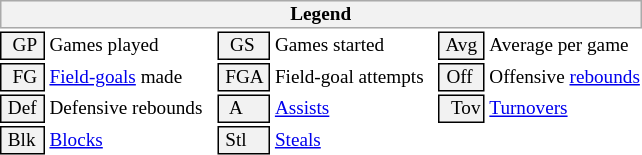<table class="toccolours" style="font-size: 80%; white-space: nowrap;">
<tr>
<th colspan="6" style="background-color: #F2F2F2; border: 1px solid #AAAAAA;">Legend</th>
</tr>
<tr>
<td style="background-color: #F2F2F2; border: 1px solid black;">  GP </td>
<td>Games played</td>
<td style="background-color: #F2F2F2; border: 1px solid black;">  GS </td>
<td>Games started</td>
<td style="background-color: #F2F2F2; border: 1px solid black"> Avg </td>
<td>Average per game</td>
</tr>
<tr>
<td style="background-color: #F2F2F2; border: 1px solid black">  FG </td>
<td style="padding-right: 8px"><a href='#'>Field-goals</a> made</td>
<td style="background-color: #F2F2F2; border: 1px solid black"> FGA </td>
<td style="padding-right: 8px">Field-goal attempts</td>
<td style="background-color: #F2F2F2; border: 1px solid black;"> Off </td>
<td>Offensive <a href='#'>rebounds</a></td>
</tr>
<tr>
<td style="background-color: #F2F2F2; border: 1px solid black;"> Def </td>
<td style="padding-right: 8px">Defensive rebounds</td>
<td style="background-color: #F2F2F2; border: 1px solid black">  A </td>
<td style="padding-right: 8px"><a href='#'>Assists</a></td>
<td style="background-color: #F2F2F2; border: 1px solid black">  Tov</td>
<td><a href='#'>Turnovers</a></td>
</tr>
<tr>
<td style="background-color: #F2F2F2; border: 1px solid black;"> Blk </td>
<td><a href='#'>Blocks</a></td>
<td style="background-color: #F2F2F2; border: 1px solid black"> Stl </td>
<td><a href='#'>Steals</a></td>
</tr>
<tr>
</tr>
</table>
